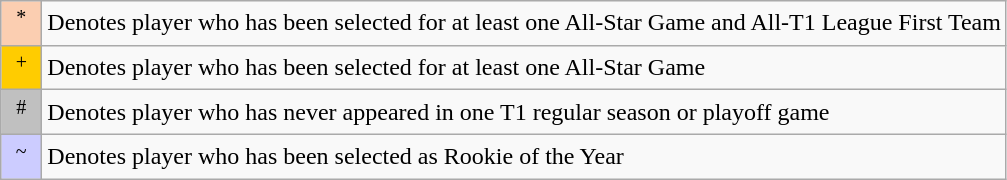<table class="wikitable">
<tr>
<td align="center" bgcolor="#FBCEB1" width="20"><sup>*</sup></td>
<td>Denotes player who has been selected for at least one All-Star Game and All-T1 League First Team</td>
</tr>
<tr>
<td align="center" bgcolor="#FFCC00" width="20"><sup>+</sup></td>
<td>Denotes player who has been selected for at least one All-Star Game</td>
</tr>
<tr>
<td align="center" bgcolor="#C0C0C0" width="20"><sup>#</sup></td>
<td>Denotes player who has never appeared in one T1 regular season or playoff game</td>
</tr>
<tr>
<td align="center" bgcolor="CCCCFF" width="20"><sup>~</sup></td>
<td>Denotes player who has been selected as Rookie of the Year</td>
</tr>
</table>
